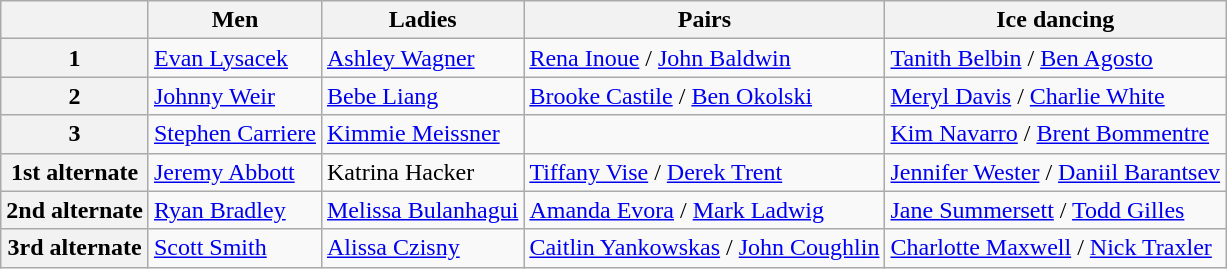<table class="wikitable">
<tr>
<th></th>
<th>Men</th>
<th>Ladies</th>
<th>Pairs</th>
<th>Ice dancing</th>
</tr>
<tr>
<th>1</th>
<td><a href='#'>Evan Lysacek</a></td>
<td><a href='#'>Ashley Wagner</a></td>
<td><a href='#'>Rena Inoue</a> / <a href='#'>John Baldwin</a></td>
<td><a href='#'>Tanith Belbin</a> / <a href='#'>Ben Agosto</a></td>
</tr>
<tr>
<th>2</th>
<td><a href='#'>Johnny Weir</a></td>
<td><a href='#'>Bebe Liang</a></td>
<td><a href='#'>Brooke Castile</a> / <a href='#'>Ben Okolski</a></td>
<td><a href='#'>Meryl Davis</a> / <a href='#'>Charlie White</a></td>
</tr>
<tr>
<th>3</th>
<td><a href='#'>Stephen Carriere</a></td>
<td><a href='#'>Kimmie Meissner</a></td>
<td></td>
<td><a href='#'>Kim Navarro</a> / <a href='#'>Brent Bommentre</a></td>
</tr>
<tr>
<th>1st alternate</th>
<td><a href='#'>Jeremy Abbott</a></td>
<td>Katrina Hacker</td>
<td><a href='#'>Tiffany Vise</a> / <a href='#'>Derek Trent</a></td>
<td><a href='#'>Jennifer Wester</a> / <a href='#'>Daniil Barantsev</a></td>
</tr>
<tr>
<th>2nd alternate</th>
<td><a href='#'>Ryan Bradley</a></td>
<td><a href='#'>Melissa Bulanhagui</a></td>
<td><a href='#'>Amanda Evora</a> / <a href='#'>Mark Ladwig</a></td>
<td><a href='#'>Jane Summersett</a> / <a href='#'>Todd Gilles</a></td>
</tr>
<tr>
<th>3rd alternate</th>
<td><a href='#'>Scott Smith</a></td>
<td><a href='#'>Alissa Czisny</a></td>
<td><a href='#'>Caitlin Yankowskas</a> / <a href='#'>John Coughlin</a></td>
<td><a href='#'>Charlotte Maxwell</a> / <a href='#'>Nick Traxler</a></td>
</tr>
</table>
